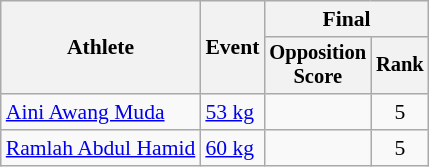<table class=wikitable style="font-size:90%">
<tr>
<th rowspan=2>Athlete</th>
<th rowspan=2>Event</th>
<th colspan=2>Final</th>
</tr>
<tr style="font-size:95%">
<th>Opposition<br>Score</th>
<th>Rank</th>
</tr>
<tr align=center>
<td align=left><a href='#'>Aini Awang Muda</a></td>
<td align=left><a href='#'>53 kg</a></td>
<td></td>
<td>5</td>
</tr>
<tr align=center>
<td align=left><a href='#'>Ramlah Abdul Hamid</a></td>
<td align=left><a href='#'>60 kg</a></td>
<td></td>
<td>5</td>
</tr>
</table>
